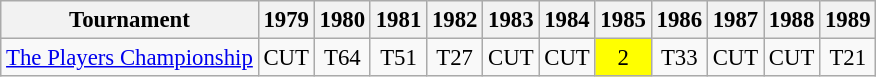<table class="wikitable" style="font-size:95%;text-align:center;">
<tr>
<th>Tournament</th>
<th>1979</th>
<th>1980</th>
<th>1981</th>
<th>1982</th>
<th>1983</th>
<th>1984</th>
<th>1985</th>
<th>1986</th>
<th>1987</th>
<th>1988</th>
<th>1989</th>
</tr>
<tr>
<td align=left><a href='#'>The Players Championship</a></td>
<td>CUT</td>
<td>T64</td>
<td>T51</td>
<td>T27</td>
<td>CUT</td>
<td>CUT</td>
<td style="background:yellow;">2</td>
<td>T33</td>
<td>CUT</td>
<td>CUT</td>
<td>T21</td>
</tr>
</table>
